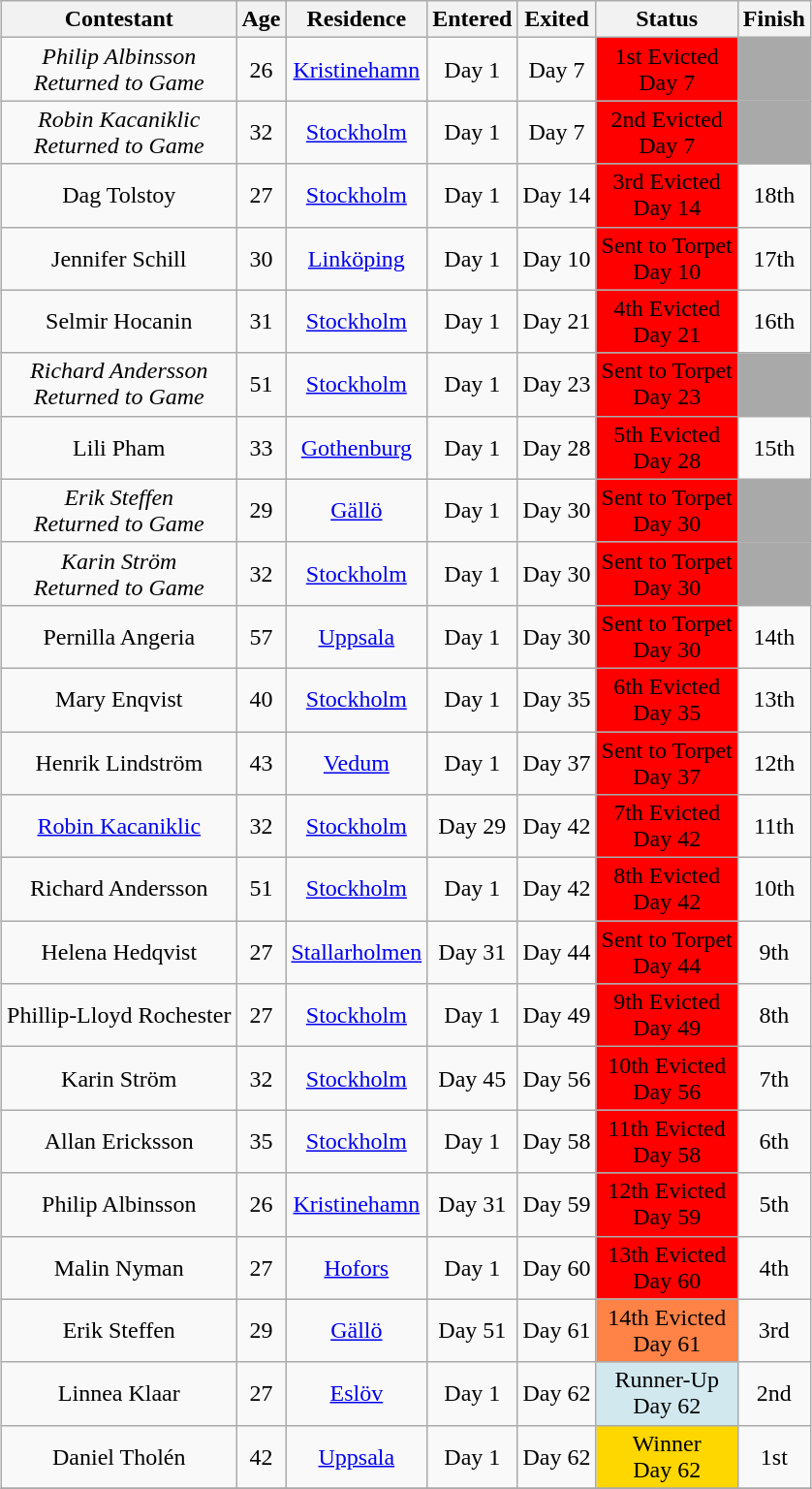<table class="wikitable sortable" style="margin:auto; text-align:center">
<tr>
<th>Contestant</th>
<th>Age</th>
<th>Residence</th>
<th>Entered</th>
<th>Exited</th>
<th>Status</th>
<th>Finish</th>
</tr>
<tr>
<td><em>Philip Albinsson<br>Returned to Game</em></td>
<td>26</td>
<td><a href='#'>Kristinehamn</a></td>
<td>Day 1</td>
<td>Day 7</td>
<td style="background:#ff0000;">1st Evicted<br>Day 7</td>
<td bgcolor="darkgrey"></td>
</tr>
<tr>
<td><em>Robin Kacaniklic<br>Returned to Game</em></td>
<td>32</td>
<td><a href='#'>Stockholm</a></td>
<td>Day 1</td>
<td>Day 7</td>
<td style="background:#ff0000;">2nd Evicted<br>Day 7</td>
<td bgcolor="darkgrey"></td>
</tr>
<tr>
<td>Dag Tolstoy</td>
<td>27</td>
<td><a href='#'>Stockholm</a></td>
<td>Day 1</td>
<td>Day 14</td>
<td style="background:#ff0000;">3rd Evicted<br>Day 14</td>
<td>18th</td>
</tr>
<tr>
<td>Jennifer Schill</td>
<td>30</td>
<td><a href='#'>Linköping</a></td>
<td>Day 1</td>
<td>Day 10</td>
<td style="background:#ff0000;">Sent to Torpet<br>Day 10</td>
<td>17th</td>
</tr>
<tr>
<td>Selmir Hocanin</td>
<td>31</td>
<td><a href='#'>Stockholm</a></td>
<td>Day 1</td>
<td>Day 21</td>
<td style="background:#ff0000;">4th Evicted<br>Day 21</td>
<td>16th</td>
</tr>
<tr>
<td><em>Richard Andersson<br>Returned to Game</em></td>
<td>51</td>
<td><a href='#'>Stockholm</a></td>
<td>Day 1</td>
<td>Day 23</td>
<td style="background:#ff0000;">Sent to Torpet<br>Day 23</td>
<td bgcolor="darkgrey"></td>
</tr>
<tr>
<td>Lili Pham</td>
<td>33</td>
<td><a href='#'>Gothenburg</a></td>
<td>Day 1</td>
<td>Day 28</td>
<td style="background:#ff0000;">5th Evicted<br>Day 28</td>
<td>15th</td>
</tr>
<tr>
<td><em>Erik Steffen<br>Returned to Game</em></td>
<td>29</td>
<td><a href='#'>Gällö</a></td>
<td>Day 1</td>
<td>Day 30</td>
<td style="background:#ff0000;">Sent to Torpet<br>Day 30</td>
<td bgcolor="darkgrey"></td>
</tr>
<tr>
<td><em>Karin Ström<br>Returned to Game</em></td>
<td>32</td>
<td><a href='#'>Stockholm</a></td>
<td>Day 1</td>
<td>Day 30</td>
<td style="background:#ff0000;">Sent to Torpet<br>Day 30</td>
<td bgcolor="darkgrey"></td>
</tr>
<tr>
<td>Pernilla Angeria</td>
<td>57</td>
<td><a href='#'>Uppsala</a></td>
<td>Day 1</td>
<td>Day 30</td>
<td style="background:#ff0000;">Sent to Torpet<br>Day 30</td>
<td>14th</td>
</tr>
<tr>
<td>Mary Enqvist</td>
<td>40</td>
<td><a href='#'>Stockholm</a></td>
<td>Day 1</td>
<td>Day 35</td>
<td style="background:#ff0000;">6th Evicted<br>Day 35</td>
<td>13th</td>
</tr>
<tr>
<td>Henrik Lindström</td>
<td>43</td>
<td><a href='#'>Vedum</a></td>
<td>Day 1</td>
<td>Day 37</td>
<td style="background:#ff0000;">Sent to Torpet<br>Day 37</td>
<td>12th</td>
</tr>
<tr>
<td><a href='#'>Robin Kacaniklic</a></td>
<td>32</td>
<td><a href='#'>Stockholm</a></td>
<td>Day 29</td>
<td>Day 42</td>
<td style="background:#ff0000;">7th Evicted<br>Day 42</td>
<td>11th</td>
</tr>
<tr>
<td>Richard Andersson</td>
<td>51</td>
<td><a href='#'>Stockholm</a></td>
<td>Day 1</td>
<td>Day 42</td>
<td style="background:#ff0000;">8th Evicted<br>Day 42</td>
<td>10th</td>
</tr>
<tr>
<td>Helena Hedqvist</td>
<td>27</td>
<td><a href='#'>Stallarholmen</a></td>
<td>Day 31</td>
<td>Day 44</td>
<td style="background:#ff0000;">Sent to Torpet<br>Day 44</td>
<td>9th</td>
</tr>
<tr>
<td>Phillip-Lloyd Rochester</td>
<td>27</td>
<td><a href='#'>Stockholm</a></td>
<td>Day 1</td>
<td>Day 49</td>
<td style="background:#ff0000;">9th Evicted<br>Day 49</td>
<td>8th</td>
</tr>
<tr>
<td>Karin Ström</td>
<td>32</td>
<td><a href='#'>Stockholm</a></td>
<td>Day 45</td>
<td>Day 56</td>
<td style="background:#ff0000;">10th Evicted<br>Day 56</td>
<td>7th</td>
</tr>
<tr>
<td>Allan Ericksson</td>
<td>35</td>
<td><a href='#'>Stockholm</a></td>
<td>Day 1</td>
<td>Day 58</td>
<td style="background:#ff0000;">11th Evicted<br>Day 58</td>
<td>6th</td>
</tr>
<tr>
<td>Philip Albinsson</td>
<td>26</td>
<td><a href='#'>Kristinehamn</a></td>
<td>Day 31</td>
<td>Day 59</td>
<td style="background:#ff0000;">12th Evicted<br>Day 59</td>
<td>5th</td>
</tr>
<tr>
<td>Malin Nyman</td>
<td>27</td>
<td><a href='#'>Hofors</a></td>
<td>Day 1</td>
<td>Day 60</td>
<td style="background:#ff0000;">13th Evicted<br>Day 60</td>
<td>4th</td>
</tr>
<tr>
<td>Erik Steffen</td>
<td>29</td>
<td><a href='#'>Gällö</a></td>
<td>Day 51</td>
<td>Day 61</td>
<td style="background:#FF8247;">14th Evicted<br>Day 61</td>
<td>3rd</td>
</tr>
<tr>
<td>Linnea Klaar</td>
<td>27</td>
<td><a href='#'>Eslöv</a></td>
<td>Day 1</td>
<td>Day 62</td>
<td style="background:#D1E8EF;">Runner-Up<br>Day 62</td>
<td>2nd</td>
</tr>
<tr>
<td>Daniel Tholén</td>
<td>42</td>
<td><a href='#'>Uppsala</a></td>
<td>Day 1</td>
<td>Day 62</td>
<td style="background:gold;">Winner<br>Day 62</td>
<td>1st</td>
</tr>
<tr>
</tr>
</table>
